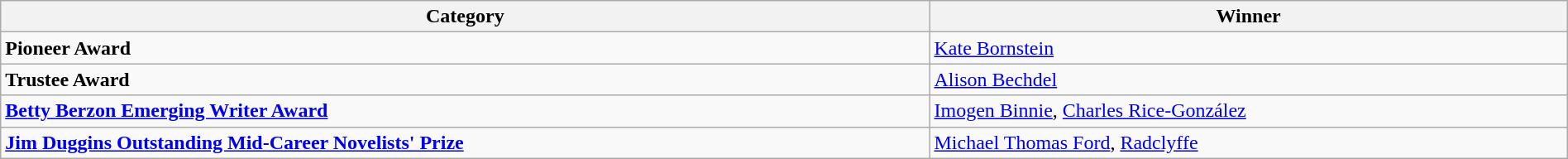<table class="wikitable" width="100%">
<tr>
<th>Category</th>
<th>Winner</th>
</tr>
<tr>
<td><strong>Pioneer Award</strong></td>
<td><a href='#'>Kate Bornstein</a></td>
</tr>
<tr>
<td><strong>Trustee Award</strong></td>
<td><a href='#'>Alison Bechdel</a></td>
</tr>
<tr>
<td><strong><a href='#'>Betty Berzon Emerging Writer Award</a></strong></td>
<td><a href='#'>Imogen Binnie</a>, <a href='#'>Charles Rice-González</a></td>
</tr>
<tr>
<td><strong><a href='#'>Jim Duggins Outstanding Mid-Career Novelists' Prize</a></strong></td>
<td><a href='#'>Michael Thomas Ford</a>, <a href='#'>Radclyffe</a></td>
</tr>
</table>
